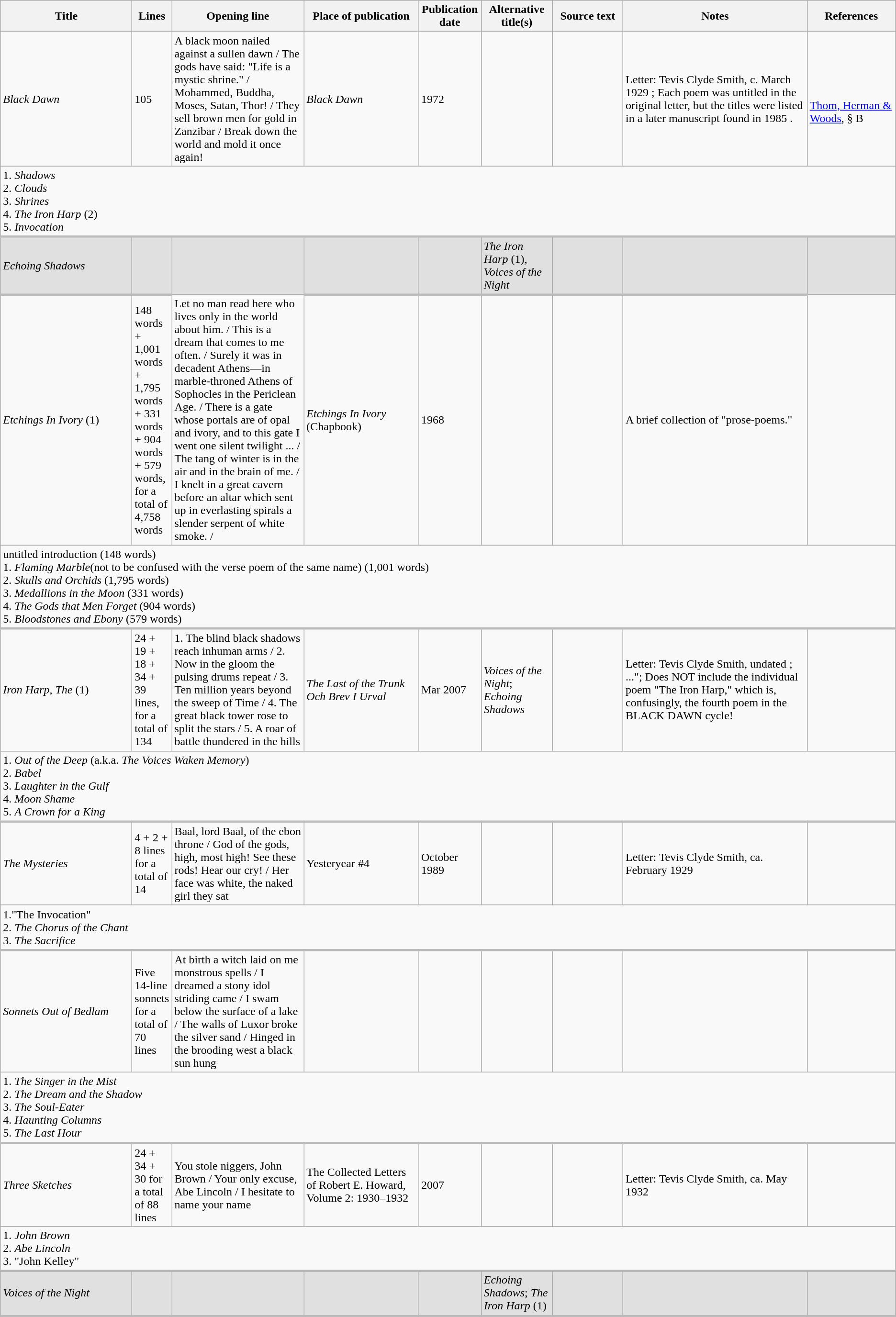<table class="wikitable">
<tr>
<th width="15%">Title</th>
<th width="3%">Lines</th>
<th width="15%">Opening line</th>
<th width="13%">Place of publication</th>
<th width="7%">Publication date</th>
<th width="8%">Alternative title(s)</th>
<th width="8%">Source text</th>
<th width="21%">Notes</th>
<th width="10%">References</th>
</tr>
<tr>
<td><em>Black Dawn</em></td>
<td>105</td>
<td>A black moon nailed against a sullen dawn / The gods have said: "Life is a mystic shrine." / Mohammed, Buddha, Moses, Satan, Thor! / They sell brown men for gold in Zanzibar / Break down the world and mold it once again!</td>
<td><em>Black Dawn</em></td>
<td>1972</td>
<td></td>
<td></td>
<td>Letter: Tevis Clyde Smith, c. March 1929 ; Each poem was untitled in the original letter, but the titles were listed in a later manuscript found in 1985 .</td>
<td><br><br><a href='#'>Thom, Herman & Woods</a>, § B</td>
</tr>
<tr>
<td style="border-bottom:3px solid #BBBBBB;" colspan="9">1. <em>Shadows</em><br>2. <em>Clouds</em><br>3. <em>Shrines</em><br>4. <em>The Iron Harp</em> (2)<br>5. <em>Invocation</em></td>
</tr>
<tr style="background: #E0E0E0;">
<td><em>Echoing Shadows</em></td>
<td></td>
<td></td>
<td></td>
<td></td>
<td><em>The Iron Harp</em> (1), <em>Voices of the Night</em></td>
<td></td>
<td></td>
<td><br></td>
</tr>
<tr>
</tr>
<tr>
<td style="border-top:3px solid #BBBBBB;"><em>Etchings In Ivory</em> (1)</td>
<td style="border-top:3px solid #BBBBBB;">148 words + 1,001 words + 1,795 words + 331 words + 904 words + 579 words, for a total of 4,758 words</td>
<td>Let no man read here who lives only in the world about him. / This is a dream that comes to me often. / Surely it was in decadent Athens—in marble-throned Athens of Sophocles in the Periclean Age. / There is a gate whose portals are of opal and ivory, and to this gate I went one silent twilight ... / The tang of winter is in the air and in the brain of me. / I knelt in a great cavern before an altar which sent up in everlasting spirals a slender serpent of white smoke. /</td>
<td style="border-top:3px solid #BBBBBB;"><em>Etchings In Ivory</em> (Chapbook)</td>
<td style="border-top:3px solid #BBBBBB;">1968</td>
<td style="border-top:3px solid #BBBBBB;"></td>
<td style="border-top:3px solid #BBBBBB;"></td>
<td style="border-top:3px solid #BBBBBB;">A brief collection of "prose-poems."</td>
</tr>
<tr>
<td style="border-bottom:3px solid #BBBBBB;" colspan="9">untitled introduction (148 words) <br>1. <em>Flaming Marble</em>(not to be confused with the verse poem of the same name) (1,001 words)<br>2. <em>Skulls and Orchids</em> (1,795 words)<br>3. <em>Medallions in the Moon</em> (331 words)<br>4. <em>The Gods that Men Forget</em> (904 words)<br>5. <em>Bloodstones and Ebony</em> (579 words)<br></td>
</tr>
<tr>
<td style="border-top:3px solid #BBBBBB;"><em>Iron Harp, The</em> (1)</td>
<td style="border-top:3px solid #BBBBBB;">24 + 19 + 18 + 34 + 39 lines, for a total of 134</td>
<td style="border-top:3px solid #BBBBBB;">1. The blind black shadows reach inhuman arms / 2. Now in the gloom the pulsing drums repeat / 3. Ten million years beyond the sweep of Time / 4. The great black tower rose to split the stars / 5. A roar of battle thundered in the hills</td>
<td style="border-top:3px solid #BBBBBB;"><em>The Last of the Trunk Och Brev I Urval</em></td>
<td style="border-top:3px solid #BBBBBB;">Mar 2007</td>
<td style="border-top:3px solid #BBBBBB;"><em>Voices of the Night</em>; <em>Echoing Shadows</em></td>
<td style="border-top:3px solid #BBBBBB;"></td>
<td style="border-top:3px solid #BBBBBB;">Letter: Tevis Clyde Smith, undated ; ..."; Does NOT include the individual poem "The Iron Harp," which is, confusingly, the fourth poem in the BLACK DAWN cycle!</td>
<td style="border-top:3px solid #BBBBBB;"></td>
</tr>
<tr>
<td style="border-bottom:3px solid #BBBBBB;" colspan="9">1. <em>Out of the Deep</em> (a.k.a. <em>The Voices Waken Memory</em>)<br>2. <em>Babel</em><br>3. <em>Laughter in the Gulf</em><br>4. <em>Moon Shame</em><br>5. <em>A Crown for a King</em></td>
</tr>
<tr>
<td><em> The Mysteries </em></td>
<td>4 + 2 + 8 lines for a total of 14</td>
<td>Baal, lord Baal, of the ebon throne / God of the gods, high, most high!  See these rods!  Hear our cry! / Her face was white, the naked girl they sat</td>
<td>Yesteryear #4</td>
<td>October 1989</td>
<td></td>
<td></td>
<td>Letter: Tevis Clyde Smith, ca. February 1929</td>
<td></td>
</tr>
<tr>
<td style="border-bottom:3px solid #BBBBBB;" colspan="9">1."The Invocation"<br>2. <em> The Chorus of the Chant </em><br>3. <em> The Sacrifice </em><br></td>
</tr>
<tr>
<td><em>Sonnets Out of Bedlam</em></td>
<td>Five 14-line sonnets for a total of 70 lines</td>
<td>At birth a witch laid on me monstrous spells / I dreamed a stony idol striding came / I swam below the surface of a lake / The walls of Luxor broke the silver sand / Hinged in the brooding west a black sun hung</td>
<td></td>
<td></td>
<td></td>
<td></td>
<td></td>
<td></td>
</tr>
<tr>
<td style="border-bottom:3px solid #BBBBBB;" colspan="9">1. <em>The Singer in the Mist</em><br>2. <em>The Dream and the Shadow</em><br>3. <em>The Soul-Eater</em><br>4. <em>Haunting Columns</em><br>5. <em>The Last Hour</em></td>
</tr>
<tr>
<td><em>Three Sketches</em></td>
<td>24 + 34 + 30 for a total of 88 lines</td>
<td>You stole niggers, John Brown / Your only excuse, Abe Lincoln / I hesitate to name your name</td>
<td>The Collected Letters of Robert E. Howard, Volume 2: 1930–1932</td>
<td>2007</td>
<td></td>
<td></td>
<td>Letter: Tevis Clyde Smith, ca. May 1932</td>
<td></td>
</tr>
<tr>
<td style="border-bottom:3px solid #BBBBBB;" colspan="9">1. <em> John Brown</em><br>2. <em>Abe Lincoln</em><br>3. "John Kelley"<br></td>
</tr>
<tr>
</tr>
<tr style="border-bottom:3px solid #BBBBBB; background: #E0E0E0;">
<td><em>Voices of the Night</em></td>
<td></td>
<td></td>
<td></td>
<td></td>
<td><em>Echoing Shadows</em>; <em>The Iron Harp</em> (1)</td>
<td></td>
<td></td>
<td></td>
</tr>
</table>
